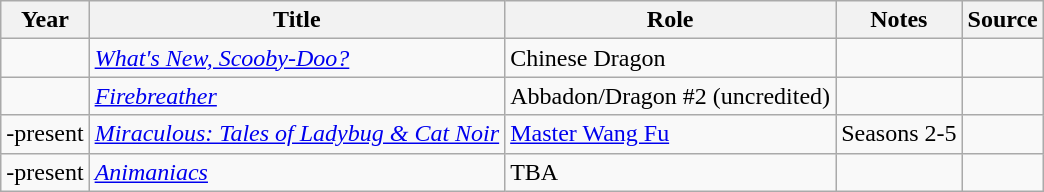<table class="wikitable sortable plainrowheaders">
<tr>
<th>Year</th>
<th>Title</th>
<th>Role</th>
<th class="unsortable">Notes</th>
<th class="unsortable">Source</th>
</tr>
<tr>
<td></td>
<td><em><a href='#'>What's New, Scooby-Doo?</a></em></td>
<td>Chinese Dragon</td>
<td></td>
<td></td>
</tr>
<tr>
<td></td>
<td><em><a href='#'>Firebreather</a></em></td>
<td>Abbadon/Dragon #2 (uncredited)</td>
<td></td>
<td></td>
</tr>
<tr>
<td>-present</td>
<td><em><a href='#'>Miraculous: Tales of Ladybug & Cat Noir</a></em></td>
<td><a href='#'>Master Wang Fu</a></td>
<td>Seasons 2-5</td>
<td></td>
</tr>
<tr>
<td>-present</td>
<td><em><a href='#'>Animaniacs</a></em></td>
<td>TBA</td>
<td></td>
<td></td>
</tr>
</table>
